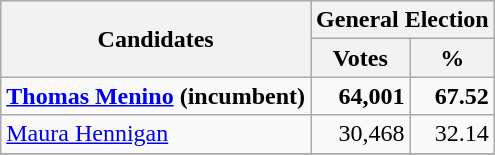<table class=wikitable>
<tr>
<th colspan=1 rowspan=2><strong>Candidates</strong></th>
<th colspan=2><strong>General Election</strong></th>
</tr>
<tr>
<th>Votes</th>
<th>%</th>
</tr>
<tr>
<td><strong><a href='#'>Thomas Menino</a> (incumbent) </strong></td>
<td align="right"><strong> 64,001 </strong></td>
<td align="right"><strong> 67.52</strong></td>
</tr>
<tr>
<td><a href='#'>Maura Hennigan</a></td>
<td align="right">30,468</td>
<td align="right">32.14</td>
</tr>
<tr>
</tr>
</table>
